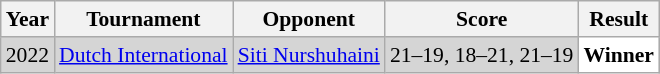<table class="sortable wikitable" style="font-size: 90%;">
<tr>
<th>Year</th>
<th>Tournament</th>
<th>Opponent</th>
<th>Score</th>
<th>Result</th>
</tr>
<tr style="background:#D5D5D5">
<td align="center">2022</td>
<td align="left"><a href='#'>Dutch International</a></td>
<td align="left"> <a href='#'>Siti Nurshuhaini</a></td>
<td align="left">21–19, 18–21, 21–19</td>
<td style="text-align:left; background:white"> <strong>Winner</strong></td>
</tr>
</table>
